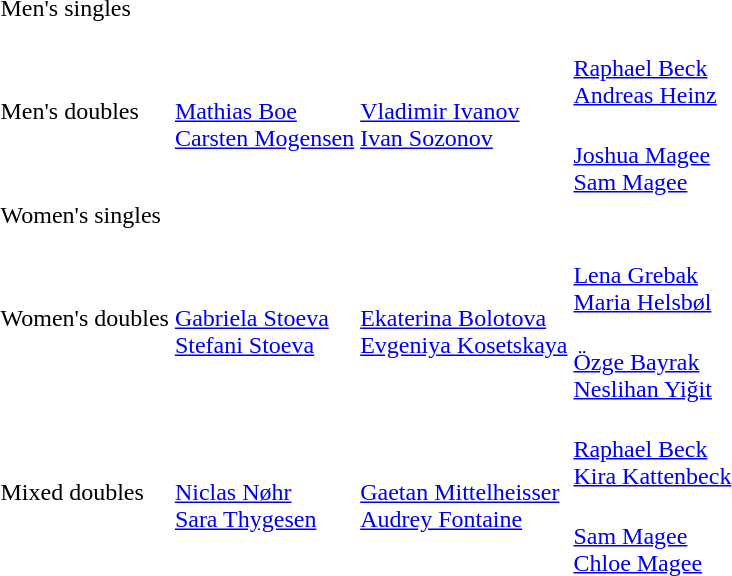<table>
<tr>
<td rowspan=2>Men's singles <br></td>
<td rowspan=2></td>
<td rowspan=2></td>
<td></td>
</tr>
<tr>
<td></td>
</tr>
<tr>
<td rowspan=2>Men's doubles <br></td>
<td rowspan=2><br><a href='#'>Mathias Boe</a><br><a href='#'>Carsten Mogensen</a></td>
<td rowspan=2><br><a href='#'>Vladimir Ivanov</a><br><a href='#'>Ivan Sozonov</a></td>
<td><br><a href='#'>Raphael Beck</a><br><a href='#'>Andreas Heinz</a></td>
</tr>
<tr>
<td><br><a href='#'>Joshua Magee</a><br><a href='#'>Sam Magee</a></td>
</tr>
<tr>
<td rowspan=2>Women's singles <br></td>
<td rowspan=2></td>
<td rowspan=2></td>
<td></td>
</tr>
<tr>
<td></td>
</tr>
<tr>
<td rowspan=2>Women's doubles <br></td>
<td rowspan=2><br><a href='#'>Gabriela Stoeva</a><br><a href='#'>Stefani Stoeva</a></td>
<td rowspan=2><br><a href='#'>Ekaterina Bolotova</a><br><a href='#'>Evgeniya Kosetskaya</a></td>
<td><br><a href='#'>Lena Grebak</a><br><a href='#'>Maria Helsbøl</a></td>
</tr>
<tr>
<td><br><a href='#'>Özge Bayrak</a><br><a href='#'>Neslihan Yiğit</a></td>
</tr>
<tr>
<td rowspan=2>Mixed doubles <br></td>
<td rowspan=2><br><a href='#'>Niclas Nøhr</a><br><a href='#'>Sara Thygesen</a></td>
<td rowspan=2><br><a href='#'>Gaetan Mittelheisser</a><br><a href='#'>Audrey Fontaine</a></td>
<td><br><a href='#'>Raphael Beck</a><br><a href='#'>Kira Kattenbeck</a></td>
</tr>
<tr>
<td><br><a href='#'>Sam Magee</a><br><a href='#'>Chloe Magee</a></td>
</tr>
</table>
